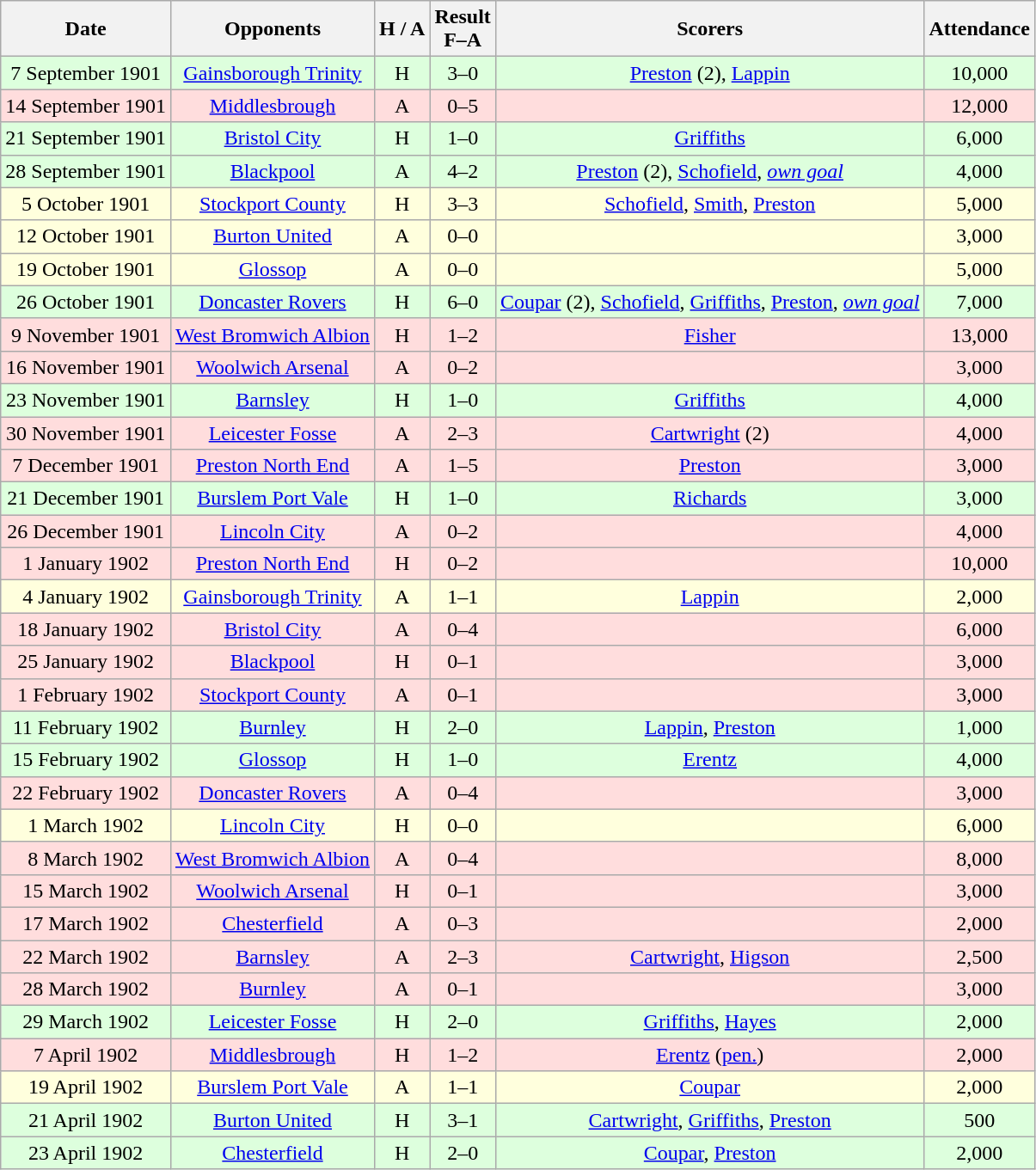<table class="wikitable" style="text-align:center">
<tr>
<th>Date</th>
<th>Opponents</th>
<th>H / A</th>
<th>Result<br>F–A</th>
<th>Scorers</th>
<th>Attendance</th>
</tr>
<tr bgcolor="#ddffdd">
<td>7 September 1901</td>
<td><a href='#'>Gainsborough Trinity</a></td>
<td>H</td>
<td>3–0</td>
<td><a href='#'>Preston</a> (2), <a href='#'>Lappin</a></td>
<td>10,000</td>
</tr>
<tr bgcolor="#ffdddd">
<td>14 September 1901</td>
<td><a href='#'>Middlesbrough</a></td>
<td>A</td>
<td>0–5</td>
<td></td>
<td>12,000</td>
</tr>
<tr bgcolor="#ddffdd">
<td>21 September 1901</td>
<td><a href='#'>Bristol City</a></td>
<td>H</td>
<td>1–0</td>
<td><a href='#'>Griffiths</a></td>
<td>6,000</td>
</tr>
<tr bgcolor="#ddffdd">
<td>28 September 1901</td>
<td><a href='#'>Blackpool</a></td>
<td>A</td>
<td>4–2</td>
<td><a href='#'>Preston</a> (2), <a href='#'>Schofield</a>, <em><a href='#'>own goal</a></em></td>
<td>4,000</td>
</tr>
<tr bgcolor="#ffffdd">
<td>5 October 1901</td>
<td><a href='#'>Stockport County</a></td>
<td>H</td>
<td>3–3</td>
<td><a href='#'>Schofield</a>, <a href='#'>Smith</a>, <a href='#'>Preston</a></td>
<td>5,000</td>
</tr>
<tr bgcolor="#ffffdd">
<td>12 October 1901</td>
<td><a href='#'>Burton United</a></td>
<td>A</td>
<td>0–0</td>
<td></td>
<td>3,000</td>
</tr>
<tr bgcolor="#ffffdd">
<td>19 October 1901</td>
<td><a href='#'>Glossop</a></td>
<td>A</td>
<td>0–0</td>
<td></td>
<td>5,000</td>
</tr>
<tr bgcolor="#ddffdd">
<td>26 October 1901</td>
<td><a href='#'>Doncaster Rovers</a></td>
<td>H</td>
<td>6–0</td>
<td><a href='#'>Coupar</a> (2), <a href='#'>Schofield</a>, <a href='#'>Griffiths</a>, <a href='#'>Preston</a>, <em><a href='#'>own goal</a></em></td>
<td>7,000</td>
</tr>
<tr bgcolor="#ffdddd">
<td>9 November 1901</td>
<td><a href='#'>West Bromwich Albion</a></td>
<td>H</td>
<td>1–2</td>
<td><a href='#'>Fisher</a></td>
<td>13,000</td>
</tr>
<tr bgcolor="#ffdddd">
<td>16 November 1901</td>
<td><a href='#'>Woolwich Arsenal</a></td>
<td>A</td>
<td>0–2</td>
<td></td>
<td>3,000</td>
</tr>
<tr bgcolor="#ddffdd">
<td>23 November 1901</td>
<td><a href='#'>Barnsley</a></td>
<td>H</td>
<td>1–0</td>
<td><a href='#'>Griffiths</a></td>
<td>4,000</td>
</tr>
<tr bgcolor="#ffdddd">
<td>30 November 1901</td>
<td><a href='#'>Leicester Fosse</a></td>
<td>A</td>
<td>2–3</td>
<td><a href='#'>Cartwright</a> (2)</td>
<td>4,000</td>
</tr>
<tr bgcolor="#ffdddd">
<td>7 December 1901</td>
<td><a href='#'>Preston North End</a></td>
<td>A</td>
<td>1–5</td>
<td><a href='#'>Preston</a></td>
<td>3,000</td>
</tr>
<tr bgcolor="#ddffdd">
<td>21 December 1901</td>
<td><a href='#'>Burslem Port Vale</a></td>
<td>H</td>
<td>1–0</td>
<td><a href='#'>Richards</a></td>
<td>3,000</td>
</tr>
<tr bgcolor="#ffdddd">
<td>26 December 1901</td>
<td><a href='#'>Lincoln City</a></td>
<td>A</td>
<td>0–2</td>
<td></td>
<td>4,000</td>
</tr>
<tr bgcolor="#ffdddd">
<td>1 January 1902</td>
<td><a href='#'>Preston North End</a></td>
<td>H</td>
<td>0–2</td>
<td></td>
<td>10,000</td>
</tr>
<tr bgcolor="#ffffdd">
<td>4 January 1902</td>
<td><a href='#'>Gainsborough Trinity</a></td>
<td>A</td>
<td>1–1</td>
<td><a href='#'>Lappin</a></td>
<td>2,000</td>
</tr>
<tr bgcolor="#ffdddd">
<td>18 January 1902</td>
<td><a href='#'>Bristol City</a></td>
<td>A</td>
<td>0–4</td>
<td></td>
<td>6,000</td>
</tr>
<tr bgcolor="#ffdddd">
<td>25 January 1902</td>
<td><a href='#'>Blackpool</a></td>
<td>H</td>
<td>0–1</td>
<td></td>
<td>3,000</td>
</tr>
<tr bgcolor="#ffdddd">
<td>1 February 1902</td>
<td><a href='#'>Stockport County</a></td>
<td>A</td>
<td>0–1</td>
<td></td>
<td>3,000</td>
</tr>
<tr bgcolor="#ddffdd">
<td>11 February 1902</td>
<td><a href='#'>Burnley</a></td>
<td>H</td>
<td>2–0</td>
<td><a href='#'>Lappin</a>, <a href='#'>Preston</a></td>
<td>1,000</td>
</tr>
<tr bgcolor="#ddffdd">
<td>15 February 1902</td>
<td><a href='#'>Glossop</a></td>
<td>H</td>
<td>1–0</td>
<td><a href='#'>Erentz</a></td>
<td>4,000</td>
</tr>
<tr bgcolor="#ffdddd">
<td>22 February 1902</td>
<td><a href='#'>Doncaster Rovers</a></td>
<td>A</td>
<td>0–4</td>
<td></td>
<td>3,000</td>
</tr>
<tr bgcolor="#ffffdd">
<td>1 March 1902</td>
<td><a href='#'>Lincoln City</a></td>
<td>H</td>
<td>0–0</td>
<td></td>
<td>6,000</td>
</tr>
<tr bgcolor="#ffdddd">
<td>8 March 1902</td>
<td><a href='#'>West Bromwich Albion</a></td>
<td>A</td>
<td>0–4</td>
<td></td>
<td>8,000</td>
</tr>
<tr bgcolor="#ffdddd">
<td>15 March 1902</td>
<td><a href='#'>Woolwich Arsenal</a></td>
<td>H</td>
<td>0–1</td>
<td></td>
<td>3,000</td>
</tr>
<tr bgcolor="#ffdddd">
<td>17 March 1902</td>
<td><a href='#'>Chesterfield</a></td>
<td>A</td>
<td>0–3</td>
<td></td>
<td>2,000</td>
</tr>
<tr bgcolor="#ffdddd">
<td>22 March 1902</td>
<td><a href='#'>Barnsley</a></td>
<td>A</td>
<td>2–3</td>
<td><a href='#'>Cartwright</a>, <a href='#'>Higson</a></td>
<td>2,500</td>
</tr>
<tr bgcolor="#ffdddd">
<td>28 March 1902</td>
<td><a href='#'>Burnley</a></td>
<td>A</td>
<td>0–1</td>
<td></td>
<td>3,000</td>
</tr>
<tr bgcolor="#ddffdd">
<td>29 March 1902</td>
<td><a href='#'>Leicester Fosse</a></td>
<td>H</td>
<td>2–0</td>
<td><a href='#'>Griffiths</a>, <a href='#'>Hayes</a></td>
<td>2,000</td>
</tr>
<tr bgcolor="#ffdddd">
<td>7 April 1902</td>
<td><a href='#'>Middlesbrough</a></td>
<td>H</td>
<td>1–2</td>
<td><a href='#'>Erentz</a> (<a href='#'>pen.</a>)</td>
<td>2,000</td>
</tr>
<tr bgcolor="#ffffdd">
<td>19 April 1902</td>
<td><a href='#'>Burslem Port Vale</a></td>
<td>A</td>
<td>1–1</td>
<td><a href='#'>Coupar</a></td>
<td>2,000</td>
</tr>
<tr bgcolor="#ddffdd">
<td>21 April 1902</td>
<td><a href='#'>Burton United</a></td>
<td>H</td>
<td>3–1</td>
<td><a href='#'>Cartwright</a>, <a href='#'>Griffiths</a>, <a href='#'>Preston</a></td>
<td>500</td>
</tr>
<tr bgcolor="#ddffdd">
<td>23 April 1902</td>
<td><a href='#'>Chesterfield</a></td>
<td>H</td>
<td>2–0</td>
<td><a href='#'>Coupar</a>, <a href='#'>Preston</a></td>
<td>2,000</td>
</tr>
</table>
